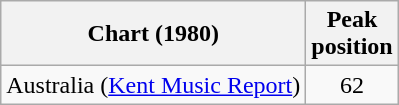<table class="wikitable">
<tr>
<th>Chart (1980)</th>
<th>Peak<br>position</th>
</tr>
<tr>
<td>Australia (<a href='#'>Kent Music Report</a>)</td>
<td style="text-align:center;">62</td>
</tr>
</table>
